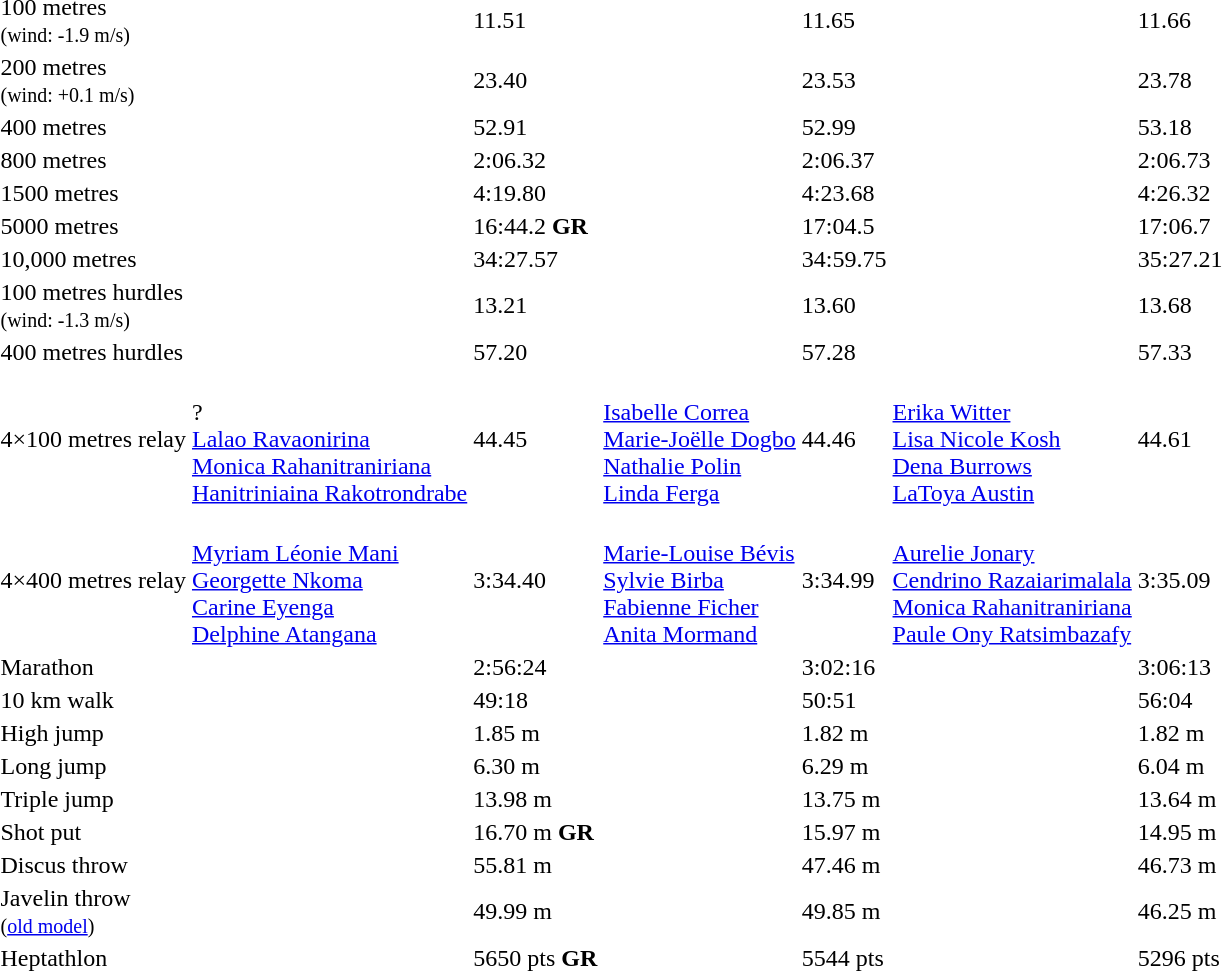<table>
<tr>
<td>100 metres<br><small>(wind: -1.9 m/s)</small></td>
<td></td>
<td>11.51</td>
<td></td>
<td>11.65</td>
<td></td>
<td>11.66</td>
</tr>
<tr>
<td>200 metres<br><small>(wind: +0.1 m/s)</small></td>
<td></td>
<td>23.40</td>
<td></td>
<td>23.53</td>
<td></td>
<td>23.78</td>
</tr>
<tr>
<td>400 metres</td>
<td></td>
<td>52.91</td>
<td></td>
<td>52.99</td>
<td></td>
<td>53.18</td>
</tr>
<tr>
<td>800 metres</td>
<td></td>
<td>2:06.32</td>
<td></td>
<td>2:06.37</td>
<td></td>
<td>2:06.73</td>
</tr>
<tr>
<td>1500 metres</td>
<td></td>
<td>4:19.80</td>
<td></td>
<td>4:23.68</td>
<td></td>
<td>4:26.32</td>
</tr>
<tr>
<td>5000 metres</td>
<td></td>
<td>16:44.2 <strong>GR</strong></td>
<td></td>
<td>17:04.5</td>
<td></td>
<td>17:06.7</td>
</tr>
<tr>
<td>10,000 metres</td>
<td></td>
<td>34:27.57</td>
<td></td>
<td>34:59.75</td>
<td></td>
<td>35:27.21</td>
</tr>
<tr>
<td>100 metres hurdles<br><small>(wind: -1.3 m/s)</small></td>
<td></td>
<td>13.21</td>
<td></td>
<td>13.60</td>
<td></td>
<td>13.68</td>
</tr>
<tr>
<td>400 metres hurdles</td>
<td></td>
<td>57.20</td>
<td></td>
<td>57.28</td>
<td></td>
<td>57.33</td>
</tr>
<tr>
<td>4×100 metres relay</td>
<td><br>?<br><a href='#'>Lalao Ravaonirina</a><br><a href='#'>Monica Rahanitraniriana</a><br><a href='#'>Hanitriniaina Rakotrondrabe</a></td>
<td>44.45</td>
<td><br><a href='#'>Isabelle Correa</a><br><a href='#'>Marie-Joëlle Dogbo</a><br><a href='#'>Nathalie Polin</a><br><a href='#'>Linda Ferga</a></td>
<td>44.46</td>
<td><br><a href='#'>Erika Witter</a><br><a href='#'>Lisa Nicole Kosh</a><br><a href='#'>Dena Burrows</a><br><a href='#'>LaToya Austin</a></td>
<td>44.61</td>
</tr>
<tr>
<td>4×400 metres relay</td>
<td><br><a href='#'>Myriam Léonie Mani</a><br><a href='#'>Georgette Nkoma</a><br><a href='#'>Carine Eyenga</a><br><a href='#'>Delphine Atangana</a></td>
<td>3:34.40</td>
<td><br><a href='#'>Marie-Louise Bévis</a><br><a href='#'>Sylvie Birba</a><br><a href='#'>Fabienne Ficher</a><br><a href='#'>Anita Mormand</a></td>
<td>3:34.99</td>
<td><br><a href='#'>Aurelie Jonary</a><br><a href='#'>Cendrino Razaiarimalala</a><br><a href='#'>Monica Rahanitraniriana</a><br><a href='#'>Paule Ony Ratsimbazafy</a></td>
<td>3:35.09</td>
</tr>
<tr>
<td>Marathon</td>
<td></td>
<td>2:56:24</td>
<td></td>
<td>3:02:16</td>
<td></td>
<td>3:06:13</td>
</tr>
<tr>
<td>10 km walk</td>
<td></td>
<td>49:18</td>
<td></td>
<td>50:51</td>
<td></td>
<td>56:04</td>
</tr>
<tr>
<td>High jump</td>
<td></td>
<td>1.85 m</td>
<td></td>
<td>1.82 m</td>
<td></td>
<td>1.82 m</td>
</tr>
<tr>
<td>Long jump</td>
<td></td>
<td>6.30 m</td>
<td></td>
<td>6.29 m</td>
<td></td>
<td>6.04 m</td>
</tr>
<tr>
<td>Triple jump</td>
<td></td>
<td>13.98 m</td>
<td></td>
<td>13.75 m</td>
<td></td>
<td>13.64 m</td>
</tr>
<tr>
<td>Shot put</td>
<td></td>
<td>16.70 m <strong>GR</strong></td>
<td></td>
<td>15.97 m</td>
<td></td>
<td>14.95 m</td>
</tr>
<tr>
<td>Discus throw</td>
<td></td>
<td>55.81 m</td>
<td></td>
<td>47.46 m</td>
<td></td>
<td>46.73 m</td>
</tr>
<tr>
<td>Javelin throw<br><small>(<a href='#'>old model</a>)</small></td>
<td></td>
<td>49.99 m</td>
<td></td>
<td>49.85 m</td>
<td></td>
<td>46.25 m</td>
</tr>
<tr>
<td>Heptathlon</td>
<td></td>
<td>5650 pts <strong>GR</strong></td>
<td></td>
<td>5544 pts</td>
<td></td>
<td>5296 pts</td>
</tr>
</table>
